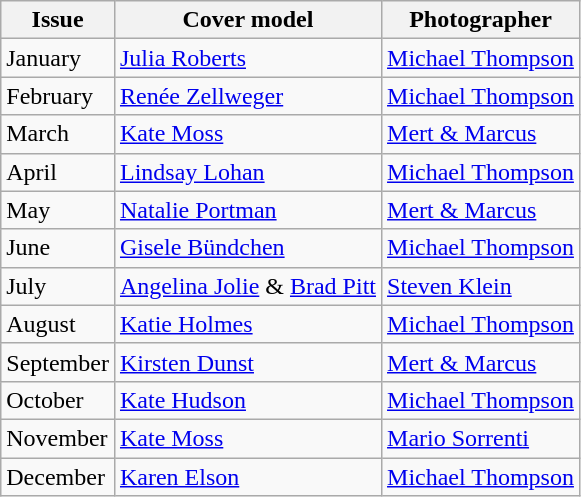<table class="sortable wikitable">
<tr>
<th>Issue</th>
<th>Cover model</th>
<th>Photographer</th>
</tr>
<tr>
<td>January</td>
<td><a href='#'>Julia Roberts</a></td>
<td><a href='#'>Michael Thompson</a></td>
</tr>
<tr>
<td>February</td>
<td><a href='#'>Renée Zellweger</a></td>
<td><a href='#'>Michael Thompson</a></td>
</tr>
<tr>
<td>March</td>
<td><a href='#'>Kate Moss</a></td>
<td><a href='#'>Mert & Marcus</a></td>
</tr>
<tr>
<td>April</td>
<td><a href='#'>Lindsay Lohan</a></td>
<td><a href='#'>Michael Thompson</a></td>
</tr>
<tr>
<td>May</td>
<td><a href='#'>Natalie Portman</a></td>
<td><a href='#'>Mert & Marcus</a></td>
</tr>
<tr>
<td>June</td>
<td><a href='#'>Gisele Bündchen</a></td>
<td><a href='#'>Michael Thompson</a></td>
</tr>
<tr>
<td>July</td>
<td><a href='#'>Angelina Jolie</a> & <a href='#'>Brad Pitt</a></td>
<td><a href='#'>Steven Klein</a></td>
</tr>
<tr>
<td>August</td>
<td><a href='#'>Katie Holmes</a></td>
<td><a href='#'>Michael Thompson</a></td>
</tr>
<tr>
<td>September</td>
<td><a href='#'>Kirsten Dunst</a></td>
<td><a href='#'>Mert & Marcus</a></td>
</tr>
<tr>
<td>October</td>
<td><a href='#'>Kate Hudson</a></td>
<td><a href='#'>Michael Thompson</a></td>
</tr>
<tr>
<td>November</td>
<td><a href='#'>Kate Moss</a></td>
<td><a href='#'>Mario Sorrenti</a></td>
</tr>
<tr>
<td>December</td>
<td><a href='#'>Karen Elson</a></td>
<td><a href='#'>Michael Thompson</a></td>
</tr>
</table>
